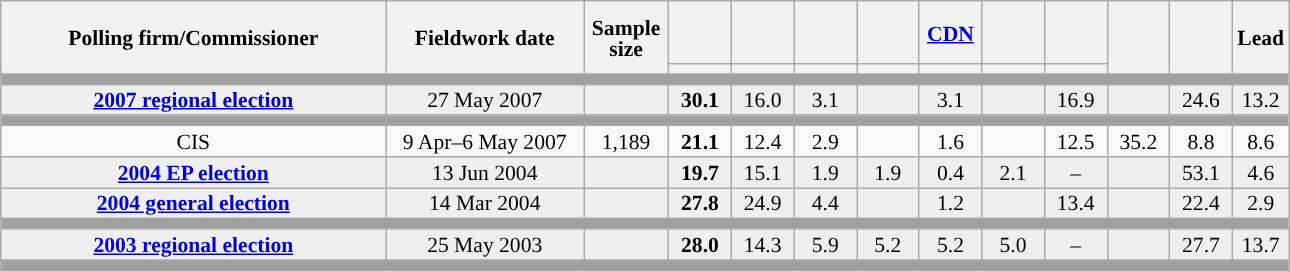<table class="wikitable collapsible collapsed" style="text-align:center; font-size:90%; line-height:14px;">
<tr style="height:42px;">
<th style="width:250px;" rowspan="2">Polling firm/Commissioner</th>
<th style="width:125px;" rowspan="2">Fieldwork date</th>
<th style="width:50px;" rowspan="2">Sample size</th>
<th style="width:35px;"></th>
<th style="width:35px;"></th>
<th style="width:35px;"></th>
<th style="width:35px;"></th>
<th style="width:35px;"><a href='#'>CDN</a></th>
<th style="width:35px;"></th>
<th style="width:35px;"></th>
<th style="width:35px;" rowspan="2"></th>
<th style="width:35px;" rowspan="2"></th>
<th style="width:30px;" rowspan="2">Lead</th>
</tr>
<tr>
<th style="color:inherit;background:"></th>
<th style="color:inherit;background:"></th>
<th style="color:inherit;background:"></th>
<th style="color:inherit;background:"></th>
<th style="color:inherit;background:"></th>
<th style="color:inherit;background:"></th>
<th style="color:inherit;background:"></th>
</tr>
<tr>
<td colspan="13" style="background:#A0A0A0"></td>
</tr>
<tr style="background:#EFEFEF;">
<td><strong><a href='#'>2007 regional election</a></strong></td>
<td>27 May 2007</td>
<td></td>
<td><strong>30.1</strong></td>
<td>16.0</td>
<td>3.1</td>
<td></td>
<td>3.1</td>
<td></td>
<td>16.9</td>
<td></td>
<td>24.6</td>
<td style="background:">13.2</td>
</tr>
<tr>
<td colspan="13" style="background:#A0A0A0"></td>
</tr>
<tr>
<td>CIS</td>
<td>9 Apr–6 May 2007</td>
<td>1,189</td>
<td><strong>21.1</strong></td>
<td>12.4</td>
<td>2.9</td>
<td></td>
<td>1.6</td>
<td></td>
<td>12.5</td>
<td>35.2</td>
<td>8.8</td>
<td style="background:">8.6</td>
</tr>
<tr style="background:#EFEFEF;">
<td><strong><a href='#'>2004 EP election</a></strong></td>
<td>13 Jun 2004</td>
<td></td>
<td><strong>19.7</strong></td>
<td>15.1</td>
<td>1.9</td>
<td>1.9</td>
<td>0.4</td>
<td>2.1</td>
<td>–</td>
<td></td>
<td>53.1</td>
<td style="background:">4.6</td>
</tr>
<tr style="background:#EFEFEF;">
<td><strong><a href='#'>2004 general election</a></strong></td>
<td>14 Mar 2004</td>
<td></td>
<td><strong>27.8</strong></td>
<td>24.9</td>
<td>4.4</td>
<td></td>
<td>1.2</td>
<td></td>
<td>13.4</td>
<td></td>
<td>22.4</td>
<td style="background:">2.9</td>
</tr>
<tr>
<td colspan="13" style="background:#A0A0A0"></td>
</tr>
<tr style="background:#EFEFEF;">
<td><strong><a href='#'>2003 regional election</a></strong></td>
<td>25 May 2003</td>
<td></td>
<td><strong>28.0</strong></td>
<td>14.3</td>
<td>5.9</td>
<td>5.2</td>
<td>5.2</td>
<td>5.0</td>
<td>–</td>
<td></td>
<td>27.7</td>
<td style="background:">13.7</td>
</tr>
<tr>
<td colspan="13" style="background:#A0A0A0"></td>
</tr>
</table>
